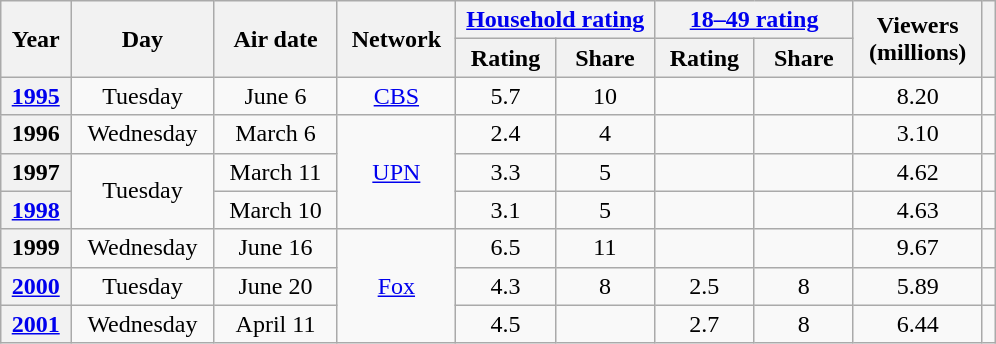<table class="wikitable sortable plainrowheaders" style="text-align: center;">
<tr>
<th scope="col" rowspan="2">Year</th>
<th scope="col" rowspan="2">Day</th>
<th scope="col" rowspan="2">Air date</th>
<th scope="col" rowspan="2">Network</th>
<th scope="col" style="width:20%" colspan="2"><a href='#'>Household rating</a></th>
<th scope="col" style="width:20%" colspan="2"><a href='#'>18–49 rating</a></th>
<th scope="col" rowspan="2">Viewers<br>(millions)</th>
<th scope="col" rowspan="2"></th>
</tr>
<tr>
<th scope="col" style="width:10%">Rating</th>
<th scope="col" style="width:10%">Share</th>
<th scope="col" style="width:10%">Rating</th>
<th scope="col" style="width:10%">Share</th>
</tr>
<tr>
<th scope="row" style="text-align:center;"><a href='#'>1995</a></th>
<td>Tuesday</td>
<td>June 6</td>
<td><a href='#'>CBS</a></td>
<td>5.7</td>
<td>10</td>
<td></td>
<td></td>
<td>8.20</td>
<td></td>
</tr>
<tr>
<th scope="row" style="text-align:center;">1996</th>
<td>Wednesday</td>
<td>March 6</td>
<td rowspan="3"><a href='#'>UPN</a></td>
<td>2.4</td>
<td>4</td>
<td></td>
<td></td>
<td>3.10</td>
<td></td>
</tr>
<tr>
<th scope="row" style="text-align:center;">1997</th>
<td rowspan="2">Tuesday</td>
<td>March 11</td>
<td>3.3</td>
<td>5</td>
<td></td>
<td></td>
<td>4.62</td>
<td></td>
</tr>
<tr>
<th scope="row" style="text-align:center;"><a href='#'>1998</a></th>
<td>March 10</td>
<td>3.1</td>
<td>5</td>
<td></td>
<td></td>
<td>4.63</td>
<td></td>
</tr>
<tr>
<th scope="row" style="text-align:center;">1999</th>
<td>Wednesday</td>
<td>June 16</td>
<td rowspan="3"><a href='#'>Fox</a></td>
<td>6.5</td>
<td>11</td>
<td></td>
<td></td>
<td>9.67</td>
<td></td>
</tr>
<tr>
<th scope="row" style="text-align:center;"><a href='#'>2000</a></th>
<td>Tuesday</td>
<td>June 20</td>
<td>4.3</td>
<td>8</td>
<td>2.5</td>
<td>8</td>
<td>5.89</td>
<td></td>
</tr>
<tr>
<th scope="row" style="text-align:center;"><a href='#'>2001</a></th>
<td>Wednesday</td>
<td>April 11</td>
<td>4.5</td>
<td></td>
<td>2.7</td>
<td>8</td>
<td>6.44</td>
<td></td>
</tr>
</table>
